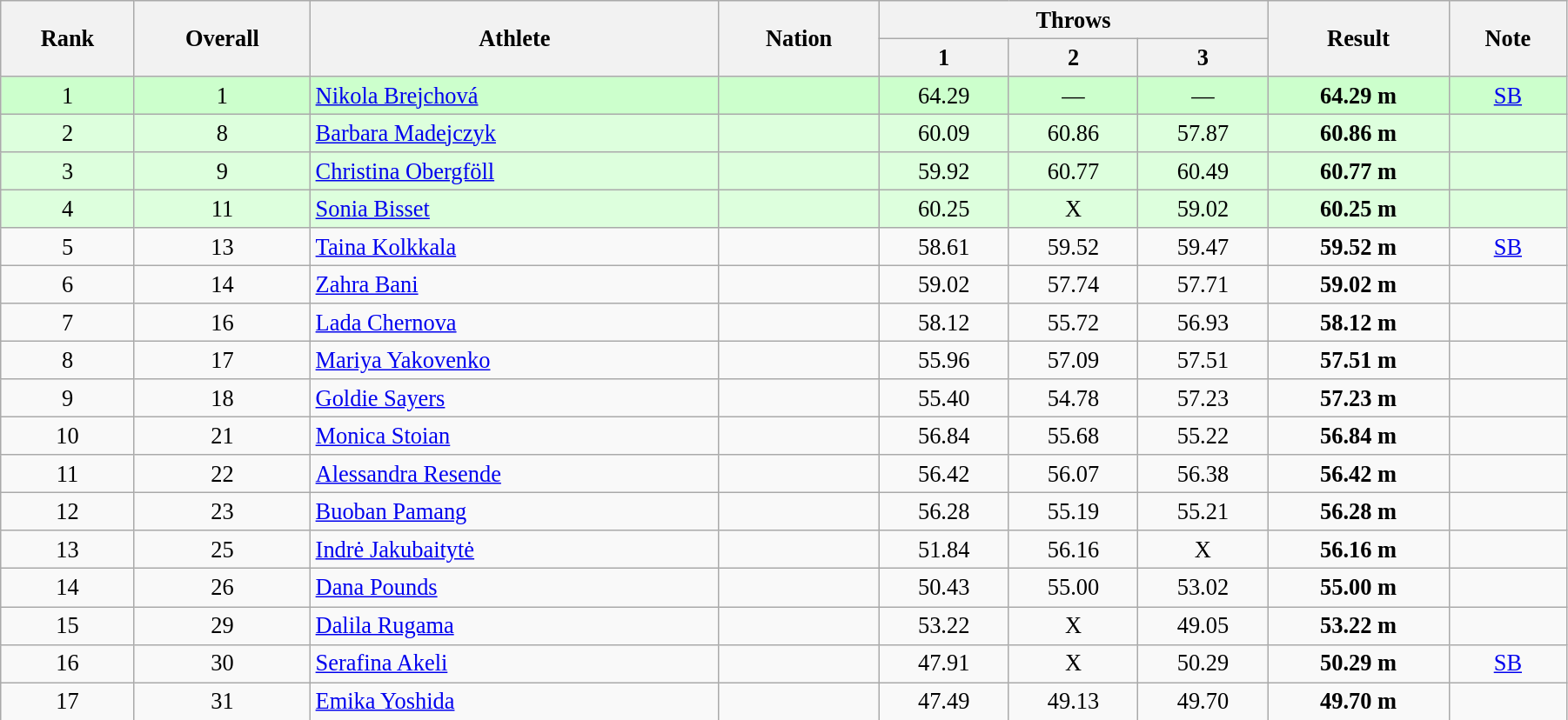<table class="wikitable" style=" text-align:center; font-size:110%;" width="95%">
<tr>
<th rowspan="2">Rank</th>
<th rowspan="2">Overall</th>
<th rowspan="2">Athlete</th>
<th rowspan="2">Nation</th>
<th colspan="3">Throws</th>
<th rowspan="2">Result</th>
<th rowspan="2">Note</th>
</tr>
<tr>
<th>1</th>
<th>2</th>
<th>3</th>
</tr>
<tr bgcolor=#CCFFCC>
<td>1</td>
<td>1</td>
<td align=left><a href='#'>Nikola Brejchová</a></td>
<td align=left></td>
<td>64.29</td>
<td>—</td>
<td>—</td>
<td><strong>64.29 m</strong></td>
<td><a href='#'>SB</a></td>
</tr>
<tr bgcolor=#DDFFDD>
<td>2</td>
<td>8</td>
<td align=left><a href='#'>Barbara Madejczyk</a></td>
<td align=left></td>
<td>60.09</td>
<td>60.86</td>
<td>57.87</td>
<td><strong>60.86 m</strong></td>
<td></td>
</tr>
<tr bgcolor=#DDFFDD>
<td>3</td>
<td>9</td>
<td align=left><a href='#'>Christina Obergföll</a></td>
<td align=left></td>
<td>59.92</td>
<td>60.77</td>
<td>60.49</td>
<td><strong>60.77 m</strong></td>
<td></td>
</tr>
<tr bgcolor=#DDFFDD>
<td>4</td>
<td>11</td>
<td align=left><a href='#'>Sonia Bisset</a></td>
<td align=left></td>
<td>60.25</td>
<td>X</td>
<td>59.02</td>
<td><strong>60.25 m</strong></td>
<td></td>
</tr>
<tr>
<td>5</td>
<td>13</td>
<td align=left><a href='#'>Taina Kolkkala</a></td>
<td align=left></td>
<td>58.61</td>
<td>59.52</td>
<td>59.47</td>
<td><strong>59.52 m</strong></td>
<td><a href='#'>SB</a></td>
</tr>
<tr>
<td>6</td>
<td>14</td>
<td align=left><a href='#'>Zahra Bani</a></td>
<td align=left></td>
<td>59.02</td>
<td>57.74</td>
<td>57.71</td>
<td><strong>59.02 m</strong></td>
<td></td>
</tr>
<tr>
<td>7</td>
<td>16</td>
<td align=left><a href='#'>Lada Chernova</a></td>
<td align=left></td>
<td>58.12</td>
<td>55.72</td>
<td>56.93</td>
<td><strong>58.12 m</strong></td>
<td></td>
</tr>
<tr>
<td>8</td>
<td>17</td>
<td align=left><a href='#'>Mariya Yakovenko</a></td>
<td align=left></td>
<td>55.96</td>
<td>57.09</td>
<td>57.51</td>
<td><strong>57.51 m</strong></td>
<td></td>
</tr>
<tr>
<td>9</td>
<td>18</td>
<td align=left><a href='#'>Goldie Sayers</a></td>
<td align=left></td>
<td>55.40</td>
<td>54.78</td>
<td>57.23</td>
<td><strong>57.23 m</strong></td>
<td></td>
</tr>
<tr>
<td>10</td>
<td>21</td>
<td align=left><a href='#'>Monica Stoian</a></td>
<td align=left></td>
<td>56.84</td>
<td>55.68</td>
<td>55.22</td>
<td><strong>56.84 m </strong></td>
<td></td>
</tr>
<tr>
<td>11</td>
<td>22</td>
<td align=left><a href='#'>Alessandra Resende</a></td>
<td align=left></td>
<td>56.42</td>
<td>56.07</td>
<td>56.38</td>
<td><strong>56.42 m  </strong></td>
<td></td>
</tr>
<tr>
<td>12</td>
<td>23</td>
<td align=left><a href='#'>Buoban Pamang</a></td>
<td align=left></td>
<td>56.28</td>
<td>55.19</td>
<td>55.21</td>
<td><strong>56.28 m </strong></td>
<td></td>
</tr>
<tr>
<td>13</td>
<td>25</td>
<td align=left><a href='#'>Indrė Jakubaitytė</a></td>
<td align=left></td>
<td>51.84</td>
<td>56.16</td>
<td>X</td>
<td><strong>56.16 m </strong></td>
<td></td>
</tr>
<tr>
<td>14</td>
<td>26</td>
<td align=left><a href='#'>Dana Pounds</a></td>
<td align=left></td>
<td>50.43</td>
<td>55.00</td>
<td>53.02</td>
<td><strong>55.00 m </strong></td>
<td></td>
</tr>
<tr>
<td>15</td>
<td>29</td>
<td align=left><a href='#'>Dalila Rugama</a></td>
<td align=left></td>
<td>53.22</td>
<td>X</td>
<td>49.05</td>
<td><strong>53.22 m </strong></td>
<td></td>
</tr>
<tr>
<td>16</td>
<td>30</td>
<td align=left><a href='#'>Serafina Akeli</a></td>
<td align=left></td>
<td>47.91</td>
<td>X</td>
<td>50.29</td>
<td><strong>50.29 m</strong></td>
<td><a href='#'>SB</a></td>
</tr>
<tr>
<td>17</td>
<td>31</td>
<td align=left><a href='#'>Emika Yoshida</a></td>
<td align=left></td>
<td>47.49</td>
<td>49.13</td>
<td>49.70</td>
<td><strong>49.70 m </strong></td>
<td></td>
</tr>
</table>
